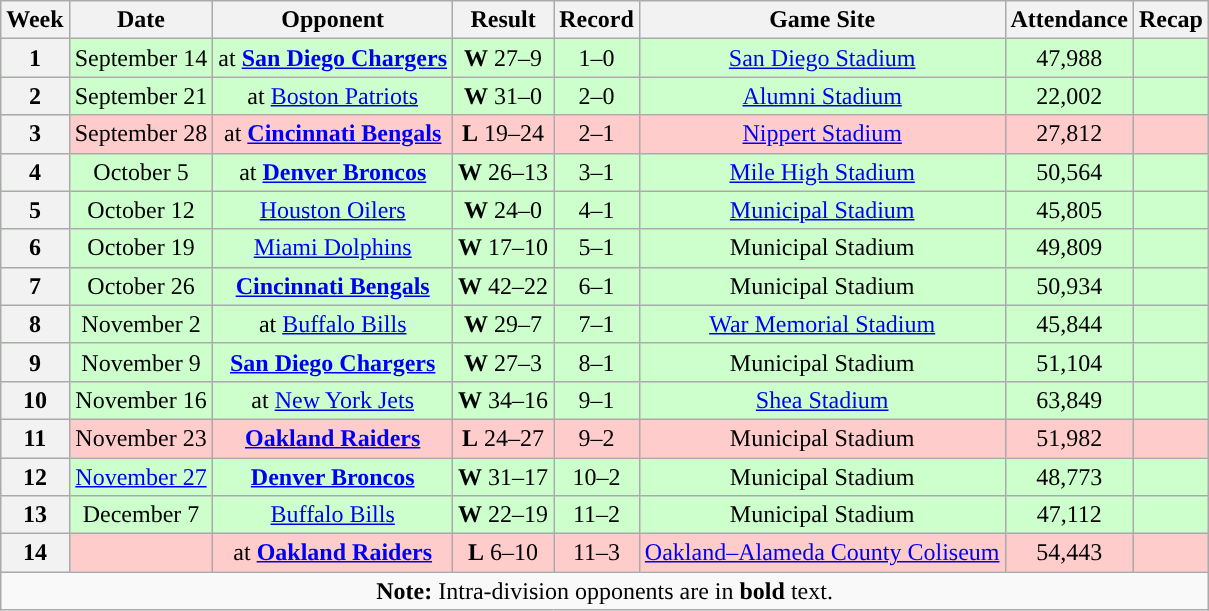<table class="wikitable" style="text-align:center">
<tr>
<th>Week</th>
<th>Date</th>
<th>Opponent</th>
<th>Result</th>
<th>Record</th>
<th>Game Site</th>
<th>Attendance</th>
<th>Recap</th>
</tr>
<tr style="background:#cfc">
<th>1</th>
<td>September 14</td>
<td>at <strong><a href='#'>San Diego Chargers</a></strong></td>
<td><strong>W</strong> 27–9</td>
<td>1–0</td>
<td><a href='#'>San Diego Stadium</a></td>
<td>47,988</td>
<td></td>
</tr>
<tr style="background:#cfc">
<th>2</th>
<td>September 21</td>
<td>at <a href='#'>Boston Patriots</a></td>
<td><strong>W</strong> 31–0</td>
<td>2–0</td>
<td><a href='#'>Alumni Stadium</a></td>
<td>22,002</td>
<td></td>
</tr>
<tr style="background:#fcc">
<th>3</th>
<td>September 28</td>
<td>at <strong><a href='#'>Cincinnati Bengals</a></strong></td>
<td><strong>L</strong> 19–24</td>
<td>2–1</td>
<td><a href='#'>Nippert Stadium</a></td>
<td>27,812</td>
<td></td>
</tr>
<tr style="background:#cfc">
<th>4</th>
<td>October 5</td>
<td>at <strong><a href='#'>Denver Broncos</a></strong></td>
<td><strong>W</strong> 26–13</td>
<td>3–1</td>
<td><a href='#'>Mile High Stadium</a></td>
<td>50,564</td>
<td></td>
</tr>
<tr style="background:#cfc">
<th>5</th>
<td>October 12</td>
<td><a href='#'>Houston Oilers</a></td>
<td><strong>W</strong> 24–0</td>
<td>4–1</td>
<td><a href='#'>Municipal Stadium</a></td>
<td>45,805</td>
<td></td>
</tr>
<tr style="background:#cfc">
<th>6</th>
<td>October 19</td>
<td><a href='#'>Miami Dolphins</a></td>
<td><strong>W</strong> 17–10</td>
<td>5–1</td>
<td>Municipal Stadium</td>
<td>49,809</td>
<td></td>
</tr>
<tr style="background:#cfc">
<th>7</th>
<td>October 26</td>
<td><strong><a href='#'>Cincinnati Bengals</a></strong></td>
<td><strong>W</strong> 42–22</td>
<td>6–1</td>
<td>Municipal Stadium</td>
<td>50,934</td>
<td></td>
</tr>
<tr style="background:#cfc">
<th>8</th>
<td>November 2</td>
<td>at <a href='#'>Buffalo Bills</a></td>
<td><strong>W</strong> 29–7</td>
<td>7–1</td>
<td><a href='#'>War Memorial Stadium</a></td>
<td>45,844</td>
<td></td>
</tr>
<tr style="background:#cfc">
<th>9</th>
<td>November 9</td>
<td><strong><a href='#'>San Diego Chargers</a></strong></td>
<td><strong>W</strong> 27–3</td>
<td>8–1</td>
<td>Municipal Stadium</td>
<td>51,104</td>
<td></td>
</tr>
<tr style="background:#cfc">
<th>10</th>
<td>November 16</td>
<td>at <a href='#'>New York Jets</a></td>
<td><strong>W</strong> 34–16</td>
<td>9–1</td>
<td><a href='#'>Shea Stadium</a></td>
<td>63,849</td>
<td></td>
</tr>
<tr style="background:#fcc">
<th>11</th>
<td>November 23</td>
<td><strong><a href='#'>Oakland Raiders</a></strong></td>
<td><strong>L</strong> 24–27</td>
<td>9–2</td>
<td>Municipal Stadium</td>
<td>51,982</td>
<td></td>
</tr>
<tr style="background:#cfc">
<th>12</th>
<td><a href='#'>November 27</a></td>
<td><strong><a href='#'>Denver Broncos</a></strong></td>
<td><strong>W</strong> 31–17</td>
<td>10–2</td>
<td>Municipal Stadium</td>
<td>48,773</td>
<td></td>
</tr>
<tr style="background:#cfc">
<th>13</th>
<td>December 7</td>
<td><a href='#'>Buffalo Bills</a></td>
<td><strong>W</strong> 22–19</td>
<td>11–2</td>
<td>Municipal Stadium</td>
<td>47,112</td>
<td></td>
</tr>
<tr style="background:#fcc">
<th>14</th>
<td></td>
<td>at <strong><a href='#'>Oakland Raiders</a></strong></td>
<td><strong>L</strong> 6–10</td>
<td>11–3</td>
<td><a href='#'>Oakland–Alameda County Coliseum</a></td>
<td>54,443</td>
<td></td>
</tr>
<tr>
<td colspan="10"><strong>Note:</strong> Intra-division opponents are in <strong>bold</strong> text.</td>
</tr>
</table>
